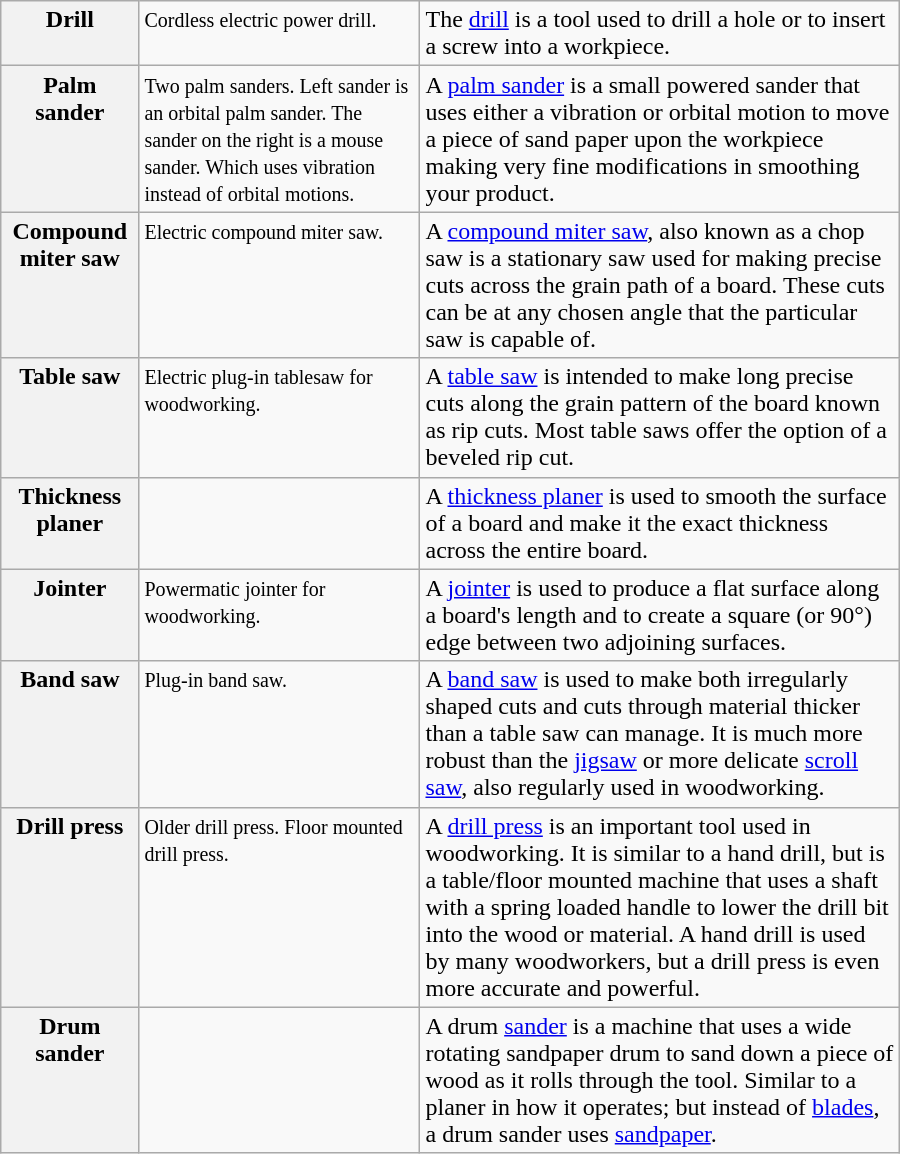<table class="wikitable" width=600px>
<tr style="vertical-align: top;">
<th>Drill</th>
<td style="width:180px;"><small>Cordless electric power drill.</small></td>
<td>The <a href='#'>drill</a> is a tool used to drill a hole or to insert a screw into a workpiece.</td>
</tr>
<tr style="vertical-align: top;">
<th>Palm sander</th>
<td><small>Two palm sanders. Left sander is an orbital palm sander. The sander on the right is a mouse sander. Which uses vibration instead of orbital motions.</small></td>
<td>A <a href='#'>palm sander</a> is a small powered sander that uses either a vibration or orbital motion to move a piece of sand paper upon the workpiece making very fine modifications in smoothing your product.</td>
</tr>
<tr style="vertical-align: top;">
<th>Compound miter saw</th>
<td><small>Electric compound miter saw.</small></td>
<td>A <a href='#'>compound miter saw</a>, also known as a chop saw is a stationary saw used for making precise cuts across the grain path of a board. These cuts can be at any chosen angle that the particular saw is capable of.</td>
</tr>
<tr style="vertical-align: top;">
<th>Table saw</th>
<td><small>Electric plug-in tablesaw for woodworking.</small></td>
<td>A <a href='#'>table saw</a> is intended to make long precise cuts along the grain pattern of the board known as rip cuts. Most table saws offer the option of a beveled rip cut.</td>
</tr>
<tr style="vertical-align: top;">
<th>Thickness planer</th>
<td></td>
<td>A <a href='#'>thickness planer</a> is used to smooth the surface of a board and make it the exact thickness across the entire board.</td>
</tr>
<tr style="vertical-align: top;">
<th>Jointer</th>
<td><small>Powermatic jointer for woodworking.</small></td>
<td>A <a href='#'>jointer</a> is used to produce a flat surface along a board's length and to create a square (or 90°) edge between two adjoining surfaces.</td>
</tr>
<tr style="vertical-align: top;">
<th>Band saw</th>
<td><small>Plug-in band saw.</small></td>
<td>A <a href='#'>band saw</a> is used to make both irregularly shaped cuts and cuts through material thicker than a table saw can manage. It is much more robust than the <a href='#'>jigsaw</a> or more delicate <a href='#'>scroll saw</a>, also regularly used in woodworking.</td>
</tr>
<tr style="vertical-align: top;">
<th>Drill press</th>
<td><small>Older drill press. Floor mounted drill press.</small></td>
<td>A <a href='#'>drill press</a> is an important tool used in woodworking. It is similar to a hand drill, but is a table/floor mounted machine that uses a shaft with a spring loaded handle to lower the drill bit into the wood or material. A hand drill is used by many woodworkers, but a drill press is even more accurate and powerful.</td>
</tr>
<tr style="vertical-align: top;">
<th>Drum sander</th>
<td></td>
<td>A drum <a href='#'>sander</a> is a machine that uses a wide rotating sandpaper drum to sand down a piece of wood as it rolls through the tool. Similar to a planer in how it operates; but instead of <a href='#'>blades</a>, a drum sander uses <a href='#'>sandpaper</a>.</td>
</tr>
</table>
